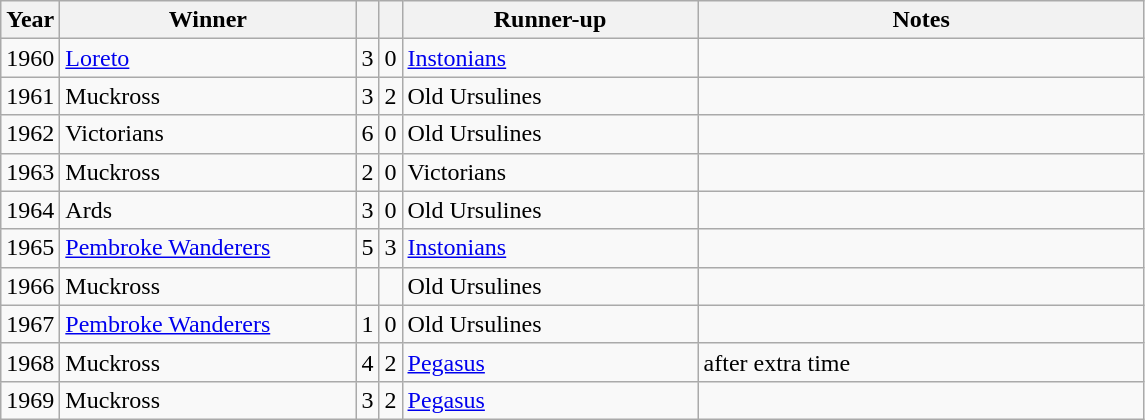<table class="wikitable">
<tr>
<th>Year</th>
<th>Winner</th>
<th></th>
<th></th>
<th>Runner-up</th>
<th>Notes</th>
</tr>
<tr>
<td align="center">1960</td>
<td width=190><a href='#'>Loreto</a></td>
<td align="center">3</td>
<td align="center">0</td>
<td width=190><a href='#'>Instonians</a></td>
<td width=290></td>
</tr>
<tr>
<td align="center">1961</td>
<td>Muckross</td>
<td align="center">3</td>
<td align="center">2</td>
<td>Old Ursulines</td>
<td></td>
</tr>
<tr>
<td align="center">1962</td>
<td>Victorians</td>
<td align="center">6</td>
<td align="center">0</td>
<td>Old Ursulines</td>
<td></td>
</tr>
<tr>
<td align="center">1963</td>
<td>Muckross</td>
<td align="center">2</td>
<td align="center">0</td>
<td>Victorians</td>
<td></td>
</tr>
<tr>
<td align="center">1964</td>
<td>Ards</td>
<td align="center">3</td>
<td align="center">0</td>
<td>Old Ursulines</td>
<td></td>
</tr>
<tr>
<td align="center">1965</td>
<td><a href='#'>Pembroke Wanderers</a></td>
<td align="center">5</td>
<td align="center">3</td>
<td><a href='#'>Instonians</a></td>
<td></td>
</tr>
<tr>
<td align="center">1966</td>
<td>Muckross</td>
<td align="center"></td>
<td align="center"></td>
<td>Old Ursulines</td>
<td></td>
</tr>
<tr>
<td align="center">1967</td>
<td><a href='#'>Pembroke Wanderers</a></td>
<td align="center">1</td>
<td align="center">0</td>
<td>Old Ursulines</td>
<td></td>
</tr>
<tr>
<td align="center">1968</td>
<td>Muckross</td>
<td align="center">4</td>
<td align="center">2</td>
<td><a href='#'>Pegasus</a></td>
<td>after extra time</td>
</tr>
<tr>
<td align="center">1969</td>
<td>Muckross</td>
<td align="center">3</td>
<td align="center">2</td>
<td><a href='#'>Pegasus</a></td>
<td></td>
</tr>
</table>
